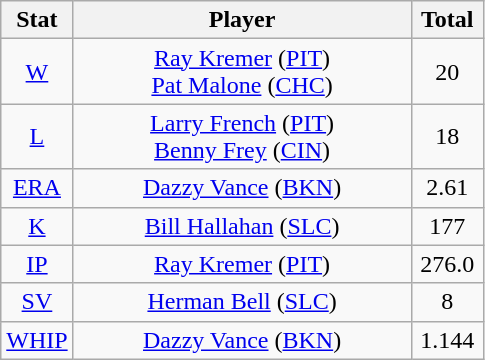<table class="wikitable" style="text-align:center;">
<tr>
<th style="width:15%;">Stat</th>
<th>Player</th>
<th style="width:15%;">Total</th>
</tr>
<tr>
<td><a href='#'>W</a></td>
<td><a href='#'>Ray Kremer</a> (<a href='#'>PIT</a>)<br><a href='#'>Pat Malone</a> (<a href='#'>CHC</a>)</td>
<td>20</td>
</tr>
<tr>
<td><a href='#'>L</a></td>
<td><a href='#'>Larry French</a> (<a href='#'>PIT</a>)<br><a href='#'>Benny Frey</a> (<a href='#'>CIN</a>)</td>
<td>18</td>
</tr>
<tr>
<td><a href='#'>ERA</a></td>
<td><a href='#'>Dazzy Vance</a> (<a href='#'>BKN</a>)</td>
<td>2.61</td>
</tr>
<tr>
<td><a href='#'>K</a></td>
<td><a href='#'>Bill Hallahan</a> (<a href='#'>SLC</a>)</td>
<td>177</td>
</tr>
<tr>
<td><a href='#'>IP</a></td>
<td><a href='#'>Ray Kremer</a> (<a href='#'>PIT</a>)</td>
<td>276.0</td>
</tr>
<tr>
<td><a href='#'>SV</a></td>
<td><a href='#'>Herman Bell</a> (<a href='#'>SLC</a>)</td>
<td>8</td>
</tr>
<tr>
<td><a href='#'>WHIP</a></td>
<td><a href='#'>Dazzy Vance</a> (<a href='#'>BKN</a>)</td>
<td>1.144</td>
</tr>
</table>
